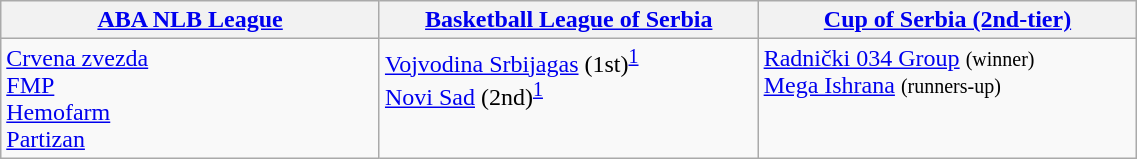<table class=wikitable width=60%>
<tr>
<th width=13%><a href='#'>ABA NLB League</a></th>
<th width=13%><a href='#'>Basketball League of Serbia</a></th>
<th width=13%><a href='#'>Cup of Serbia (2nd-tier)</a></th>
</tr>
<tr valign=top>
<td><a href='#'>Crvena zvezda</a><br><a href='#'>FMP</a><br><a href='#'>Hemofarm</a><br><a href='#'>Partizan</a></td>
<td><a href='#'>Vojvodina Srbijagas</a> (1st)<sup><a href='#'>1</a></sup><br><a href='#'>Novi Sad</a> (2nd)<sup><a href='#'>1</a></sup></td>
<td><a href='#'>Radnički 034 Group</a> <small>(winner)</small><br><a href='#'>Mega Ishrana</a> <small>(runners-up)</small></td>
</tr>
</table>
